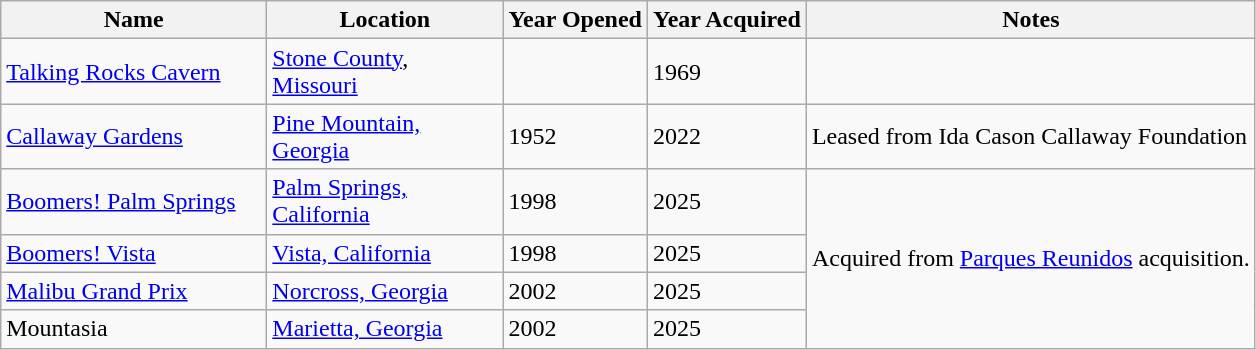<table class="wikitable sortable">
<tr>
<th style="width:170px;">Name</th>
<th style="width:150px;">Location</th>
<th>Year Opened</th>
<th>Year Acquired</th>
<th>Notes</th>
</tr>
<tr>
<td><a href='#'>Talking Rocks Cavern</a></td>
<td><a href='#'>Stone County</a>, <a href='#'>Missouri</a></td>
<td></td>
<td>1969</td>
<td></td>
</tr>
<tr>
<td><a href='#'>Callaway Gardens</a></td>
<td><a href='#'>Pine Mountain, Georgia</a></td>
<td>1952</td>
<td>2022</td>
<td>Leased from Ida Cason Callaway Foundation</td>
</tr>
<tr>
<td><a href='#'>Boomers! Palm Springs</a></td>
<td><a href='#'>Palm Springs, California</a></td>
<td>1998</td>
<td>2025</td>
<td rowspan="4">Acquired from <a href='#'>Parques Reunidos</a> acquisition.</td>
</tr>
<tr>
<td><a href='#'>Boomers! Vista</a></td>
<td><a href='#'>Vista, California</a></td>
<td>1998</td>
<td>2025</td>
</tr>
<tr>
<td><a href='#'>Malibu Grand Prix</a></td>
<td><a href='#'>Norcross, Georgia</a></td>
<td>2002</td>
<td>2025</td>
</tr>
<tr>
<td>Mountasia</td>
<td><a href='#'>Marietta, Georgia</a></td>
<td>2002</td>
<td>2025</td>
</tr>
</table>
